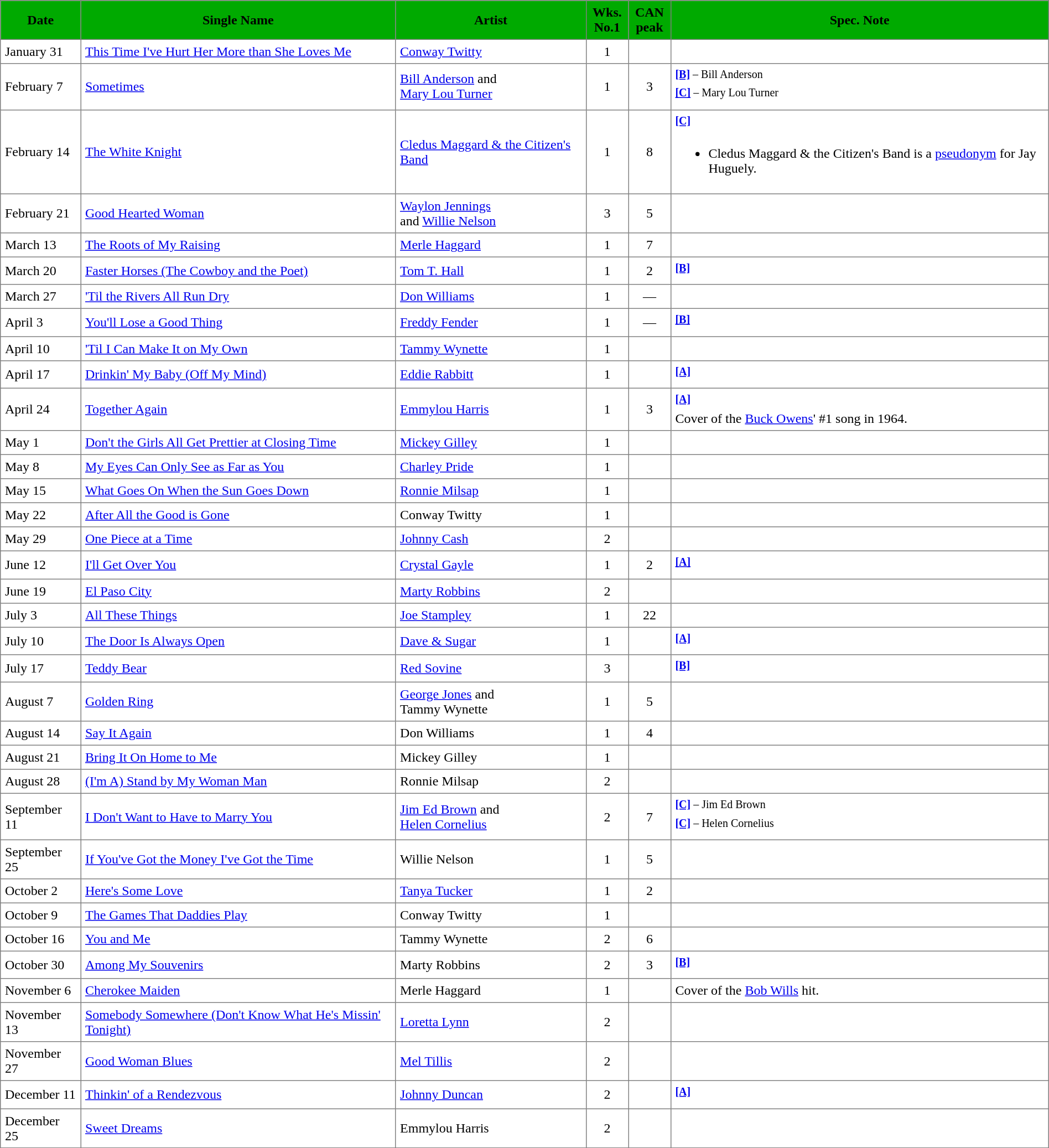<table border="1" cellpadding="5" cellspacing="1" style="border-collapse: collapse">
<tr style="background:#00AA00">
<th>Date</th>
<th>Single Name</th>
<th>Artist</th>
<th width="40">Wks. No.1</th>
<th width="40">CAN peak</th>
<th>Spec. Note</th>
</tr>
<tr>
<td>January 31</td>
<td><a href='#'>This Time I've Hurt Her More than She Loves Me</a></td>
<td><a href='#'>Conway Twitty</a></td>
<td align="center">1</td>
<td></td>
<td></td>
</tr>
<tr>
<td>February 7</td>
<td><a href='#'>Sometimes</a></td>
<td><a href='#'>Bill Anderson</a> and<br><a href='#'>Mary Lou Turner</a></td>
<td align="center">1</td>
<td align="center">3</td>
<td><sup><a href='#'><strong>[B]</strong></a> – Bill Anderson</sup><br><sup><a href='#'><strong>[C]</strong></a> – Mary Lou Turner</sup></td>
</tr>
<tr>
<td>February 14</td>
<td><a href='#'>The White Knight</a></td>
<td><a href='#'>Cledus Maggard & the Citizen's Band</a></td>
<td align="center">1</td>
<td align="center">8</td>
<td><sup><a href='#'><strong>[C]</strong></a></sup><br><ul><li>Cledus Maggard & the Citizen's Band is a <a href='#'>pseudonym</a> for Jay Huguely.</li></ul></td>
</tr>
<tr>
<td>February 21</td>
<td><a href='#'>Good Hearted Woman</a></td>
<td><a href='#'>Waylon Jennings</a><br>and <a href='#'>Willie Nelson</a></td>
<td align="center">3</td>
<td align="center">5</td>
<td></td>
</tr>
<tr>
<td>March 13</td>
<td><a href='#'>The Roots of My Raising</a></td>
<td><a href='#'>Merle Haggard</a></td>
<td align="center">1</td>
<td align="center">7</td>
<td></td>
</tr>
<tr>
<td>March 20</td>
<td><a href='#'>Faster Horses (The Cowboy and the Poet)</a></td>
<td><a href='#'>Tom T. Hall</a></td>
<td align="center">1</td>
<td align="center">2</td>
<td><sup><a href='#'><strong>[B]</strong></a></sup></td>
</tr>
<tr>
<td>March 27</td>
<td><a href='#'>'Til the Rivers All Run Dry</a></td>
<td><a href='#'>Don Williams</a></td>
<td align="center">1</td>
<td align="center">—</td>
<td></td>
</tr>
<tr>
<td>April 3</td>
<td><a href='#'>You'll Lose a Good Thing</a></td>
<td><a href='#'>Freddy Fender</a></td>
<td align="center">1</td>
<td align="center">—</td>
<td><sup><a href='#'><strong>[B]</strong></a></sup></td>
</tr>
<tr>
<td>April 10</td>
<td><a href='#'>'Til I Can Make It on My Own</a></td>
<td><a href='#'>Tammy Wynette</a></td>
<td align="center">1</td>
<td></td>
<td></td>
</tr>
<tr>
<td>April 17</td>
<td><a href='#'>Drinkin' My Baby (Off My Mind)</a></td>
<td><a href='#'>Eddie Rabbitt</a></td>
<td align="center">1</td>
<td></td>
<td><sup><a href='#'><strong>[A]</strong></a></sup></td>
</tr>
<tr>
<td>April 24</td>
<td><a href='#'>Together Again</a></td>
<td><a href='#'>Emmylou Harris</a></td>
<td align="center">1</td>
<td align="center">3</td>
<td><sup><a href='#'><strong>[A]</strong></a></sup><br>Cover of the <a href='#'>Buck Owens</a>' #1 song in 1964.</td>
</tr>
<tr>
<td>May 1</td>
<td><a href='#'>Don't the Girls All Get Prettier at Closing Time</a></td>
<td><a href='#'>Mickey Gilley</a></td>
<td align="center">1</td>
<td></td>
<td></td>
</tr>
<tr>
<td>May 8</td>
<td><a href='#'>My Eyes Can Only See as Far as You</a></td>
<td><a href='#'>Charley Pride</a></td>
<td align="center">1</td>
<td></td>
<td></td>
</tr>
<tr>
<td>May 15</td>
<td><a href='#'>What Goes On When the Sun Goes Down</a></td>
<td><a href='#'>Ronnie Milsap</a></td>
<td align="center">1</td>
<td></td>
<td></td>
</tr>
<tr>
<td>May 22</td>
<td><a href='#'>After All the Good is Gone</a></td>
<td>Conway Twitty</td>
<td align="center">1</td>
<td></td>
<td></td>
</tr>
<tr>
<td>May 29</td>
<td><a href='#'>One Piece at a Time</a></td>
<td><a href='#'>Johnny Cash</a></td>
<td align="center">2</td>
<td></td>
<td></td>
</tr>
<tr>
<td>June 12</td>
<td><a href='#'>I'll Get Over You</a></td>
<td><a href='#'>Crystal Gayle</a></td>
<td align="center">1</td>
<td align="center">2</td>
<td><sup><a href='#'><strong>[A]</strong></a></sup></td>
</tr>
<tr>
<td>June 19</td>
<td><a href='#'>El Paso City</a></td>
<td><a href='#'>Marty Robbins</a></td>
<td align="center">2</td>
<td></td>
<td></td>
</tr>
<tr>
<td>July 3</td>
<td><a href='#'>All These Things</a></td>
<td><a href='#'>Joe Stampley</a></td>
<td align="center">1</td>
<td align="center">22</td>
<td></td>
</tr>
<tr>
<td>July 10</td>
<td><a href='#'>The Door Is Always Open</a></td>
<td><a href='#'>Dave & Sugar</a></td>
<td align="center">1</td>
<td></td>
<td><sup><a href='#'><strong>[A]</strong></a></sup></td>
</tr>
<tr>
<td>July 17</td>
<td><a href='#'>Teddy Bear</a></td>
<td><a href='#'>Red Sovine</a></td>
<td align="center">3</td>
<td></td>
<td><sup><a href='#'><strong>[B]</strong></a></sup></td>
</tr>
<tr>
<td>August 7</td>
<td><a href='#'>Golden Ring</a></td>
<td><a href='#'>George Jones</a> and<br>Tammy Wynette</td>
<td align="center">1</td>
<td align="center">5</td>
<td></td>
</tr>
<tr>
<td>August 14</td>
<td><a href='#'>Say It Again</a></td>
<td>Don Williams</td>
<td align="center">1</td>
<td align="center">4</td>
<td></td>
</tr>
<tr>
<td>August 21</td>
<td><a href='#'>Bring It On Home to Me</a></td>
<td>Mickey Gilley</td>
<td align="center">1</td>
<td></td>
<td></td>
</tr>
<tr>
<td>August 28</td>
<td><a href='#'>(I'm A) Stand by My Woman Man</a></td>
<td>Ronnie Milsap</td>
<td align="center">2</td>
<td></td>
<td></td>
</tr>
<tr>
<td>September 11</td>
<td><a href='#'>I Don't Want to Have to Marry You</a></td>
<td><a href='#'>Jim Ed Brown</a> and<br><a href='#'>Helen Cornelius</a></td>
<td align="center">2</td>
<td align="center">7</td>
<td><sup><a href='#'><strong>[C]</strong></a> – Jim Ed Brown</sup><br><sup><a href='#'><strong>[C]</strong></a> – Helen Cornelius</sup></td>
</tr>
<tr>
<td>September 25</td>
<td><a href='#'>If You've Got the Money I've Got the Time</a></td>
<td>Willie Nelson</td>
<td align="center">1</td>
<td align="center">5</td>
<td></td>
</tr>
<tr>
<td>October 2</td>
<td><a href='#'>Here's Some Love</a></td>
<td><a href='#'>Tanya Tucker</a></td>
<td align="center">1</td>
<td align="center">2</td>
<td></td>
</tr>
<tr>
<td>October 9</td>
<td><a href='#'>The Games That Daddies Play</a></td>
<td>Conway Twitty</td>
<td align="center">1</td>
<td></td>
<td></td>
</tr>
<tr>
<td>October 16</td>
<td><a href='#'>You and Me</a></td>
<td>Tammy Wynette</td>
<td align="center">2</td>
<td align="center">6</td>
<td></td>
</tr>
<tr>
<td>October 30</td>
<td><a href='#'>Among My Souvenirs</a></td>
<td>Marty Robbins</td>
<td align="center">2</td>
<td align="center">3</td>
<td><sup><a href='#'><strong>[B]</strong></a></sup></td>
</tr>
<tr>
<td>November 6</td>
<td><a href='#'>Cherokee Maiden</a></td>
<td>Merle Haggard</td>
<td align="center">1</td>
<td></td>
<td>Cover of the <a href='#'>Bob Wills</a> hit.</td>
</tr>
<tr>
<td>November 13</td>
<td><a href='#'>Somebody Somewhere (Don't Know What He's Missin' Tonight)</a></td>
<td><a href='#'>Loretta Lynn</a></td>
<td align="center">2</td>
<td></td>
<td></td>
</tr>
<tr>
<td>November 27</td>
<td><a href='#'>Good Woman Blues</a></td>
<td><a href='#'>Mel Tillis</a></td>
<td align="center">2</td>
<td></td>
<td></td>
</tr>
<tr>
<td>December 11</td>
<td><a href='#'>Thinkin' of a Rendezvous</a></td>
<td><a href='#'>Johnny Duncan</a></td>
<td align="center">2</td>
<td></td>
<td><sup><a href='#'><strong>[A]</strong></a></sup></td>
</tr>
<tr>
<td>December 25</td>
<td><a href='#'>Sweet Dreams</a></td>
<td>Emmylou Harris</td>
<td align="center">2</td>
<td></td>
<td></td>
</tr>
<tr>
</tr>
</table>
